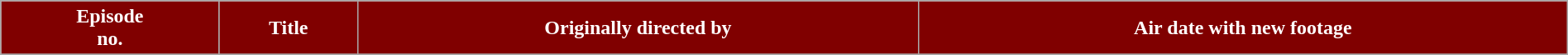<table class="wikitable plainrowheaders" style="width: 100%; margin-right: 0;">
<tr>
<th style="background:maroon; color:#fff;">Episode<br>no.</th>
<th style="background:maroon; color:#fff;">Title</th>
<th style="background:maroon; color:#fff;">Originally directed by</th>
<th style="background:maroon; color:#fff;">Air date with new footage</th>
</tr>
<tr>
</tr>
</table>
